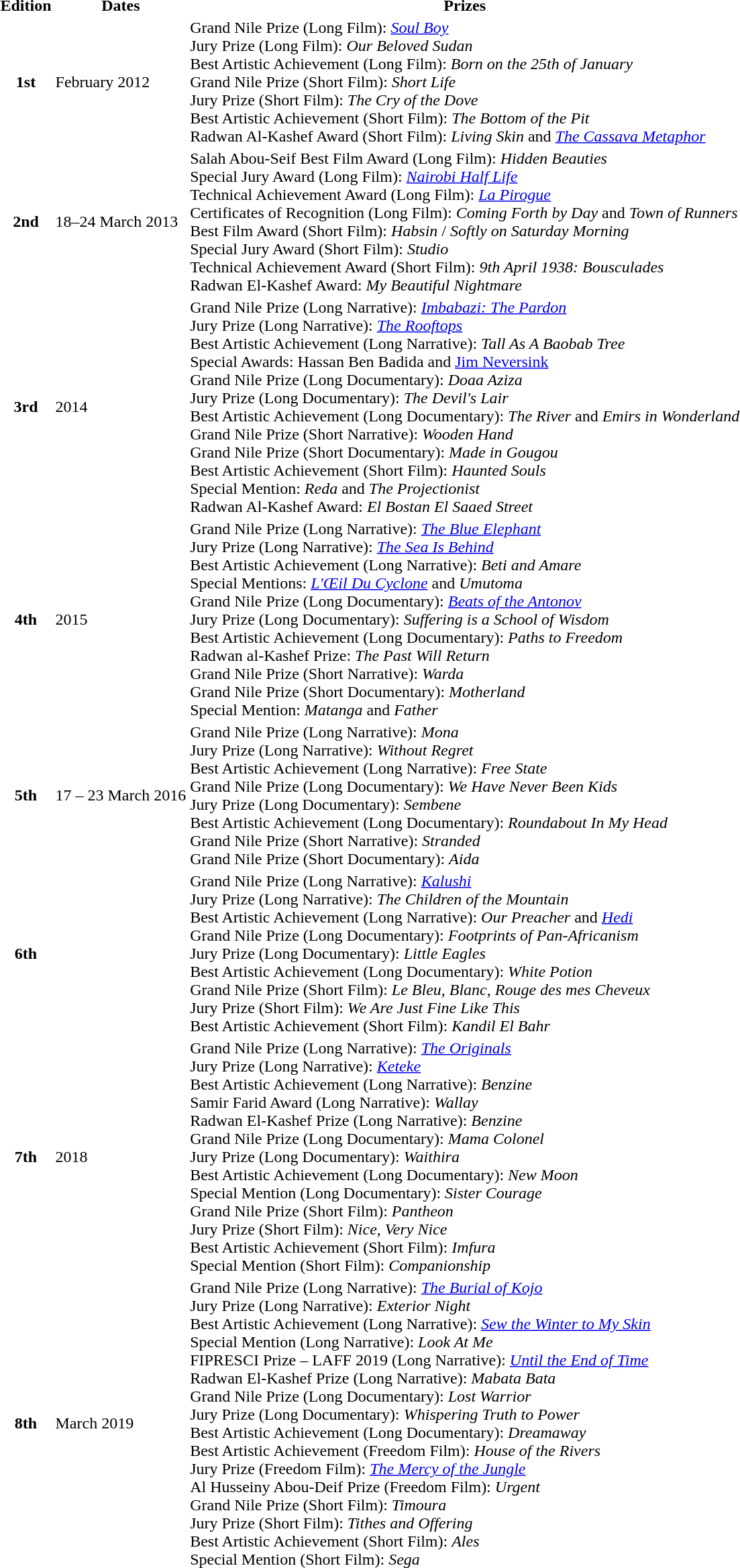<table>
<tr>
<th>Edition</th>
<th>Dates</th>
<th>Prizes</th>
</tr>
<tr>
<th>1st</th>
<td>February 2012</td>
<td>Grand Nile Prize (Long Film): <em><a href='#'>Soul Boy</a></em><br>Jury Prize (Long Film): <em>Our Beloved Sudan</em><br>Best Artistic Achievement (Long Film): <em>Born on the 25th of January</em><br>Grand Nile Prize (Short Film): <em>Short Life</em><br>Jury Prize (Short Film): <em>The Cry of the Dove</em><br>Best Artistic Achievement (Short Film): <em>The Bottom of the Pit</em><br>Radwan Al-Kashef Award (Short Film): <em>Living Skin</em> and <em><a href='#'>The Cassava Metaphor</a></em></td>
</tr>
<tr>
<th>2nd</th>
<td>18–24 March 2013</td>
<td>Salah Abou-Seif Best Film Award (Long Film): <em>Hidden Beauties</em><br>Special Jury Award (Long Film): <em><a href='#'>Nairobi Half Life</a></em><br>Technical Achievement Award (Long Film): <em><a href='#'>La Pirogue</a></em><br>Certificates of Recognition (Long Film): <em>Coming Forth by Day</em> and <em>Town of Runners</em><br>Best Film Award (Short Film): <em>Habsin</em> / <em>Softly on Saturday Morning</em><br>Special Jury Award (Short Film): <em>Studio</em><br>Technical Achievement Award (Short Film): <em>9th April 1938: Bousculades</em><br>Radwan El-Kashef Award: <em>My Beautiful Nightmare</em></td>
</tr>
<tr>
<th>3rd</th>
<td>2014</td>
<td>Grand Nile Prize (Long Narrative): <em><a href='#'>Imbabazi: The Pardon</a></em><br>Jury Prize (Long Narrative): <em><a href='#'>The Rooftops</a></em><br>Best Artistic Achievement (Long Narrative): <em>Tall As A Baobab Tree</em><br>Special Awards: Hassan Ben Badida and <a href='#'>Jim Neversink</a><br>Grand Nile Prize (Long Documentary): <em>Doaa Aziza</em><br>Jury Prize (Long Documentary): <em>The Devil's Lair</em><br>Best Artistic Achievement (Long Documentary): <em>The River</em> and <em>Emirs in Wonderland</em><br>Grand Nile Prize (Short Narrative): <em>Wooden Hand</em><br>Grand Nile Prize (Short Documentary): <em>Made in Gougou</em><br>Best Artistic Achievement (Short Film): <em>Haunted Souls</em><br>Special Mention: <em>Reda</em> and <em>The Projectionist</em><br>Radwan Al-Kashef Award: <em>El Bostan El Saaed Street</em></td>
</tr>
<tr>
<th>4th</th>
<td>2015</td>
<td>Grand Nile Prize (Long Narrative): <em><a href='#'>The Blue Elephant</a></em><br>Jury Prize (Long Narrative): <em><a href='#'>The Sea Is Behind</a></em><br>Best Artistic Achievement (Long Narrative): <em>Beti and Amare</em><br>Special Mentions: <em><a href='#'>L'Œil Du Cyclone</a></em> and <em>Umutoma</em><br>Grand Nile Prize (Long Documentary): <em><a href='#'>Beats of the Antonov</a></em><br>Jury Prize (Long Documentary): <em>Suffering is a School of Wisdom</em><br>Best Artistic Achievement (Long Documentary): <em>Paths to Freedom</em><br>Radwan al-Kashef Prize: <em>The Past Will Return</em><br>Grand Nile Prize (Short Narrative): <em>Warda</em><br>Grand Nile Prize (Short Documentary): <em>Motherland</em><br>Special Mention: <em>Matanga</em> and <em>Father</em></td>
</tr>
<tr>
<th>5th</th>
<td>17 – 23 March 2016</td>
<td>Grand Nile Prize (Long Narrative): <em>Mona</em><br>Jury Prize (Long Narrative): <em>Without Regret</em><br>Best Artistic Achievement (Long Narrative): <em>Free State</em><br>Grand Nile Prize (Long Documentary): <em>We Have Never Been Kids</em><br>Jury Prize (Long Documentary): <em>Sembene</em><br>Best Artistic Achievement (Long Documentary): <em>Roundabout In My Head</em><br>Grand Nile Prize (Short Narrative): <em>Stranded</em><br>Grand Nile Prize (Short Documentary): <em>Aida</em></td>
</tr>
<tr>
<th>6th</th>
<td></td>
<td>Grand Nile Prize (Long Narrative): <em><a href='#'>Kalushi</a></em><br>Jury Prize (Long Narrative): <em>The Children of the Mountain</em><br>Best Artistic Achievement (Long Narrative): <em>Our Preacher</em> and <em><a href='#'>Hedi</a></em><br>Grand Nile Prize (Long Documentary): <em>Footprints of Pan-Africanism</em><br>Jury Prize (Long Documentary): <em>Little Eagles</em><br>Best Artistic Achievement (Long Documentary): <em>White Potion</em><br>Grand Nile Prize (Short Film): <em>Le Bleu, Blanc, Rouge des mes Cheveux</em><br>Jury Prize (Short Film): <em>We Are Just Fine Like This</em><br>Best Artistic Achievement (Short Film): <em>Kandil El Bahr</em></td>
</tr>
<tr>
<th>7th</th>
<td>2018</td>
<td>Grand Nile Prize (Long Narrative): <em><a href='#'>The Originals</a></em><br>Jury Prize (Long Narrative): <em><a href='#'>Keteke</a></em><br>Best Artistic Achievement (Long Narrative): <em>Benzine</em><br>Samir Farid Award (Long Narrative): <em>Wallay</em><br>Radwan El-Kashef Prize (Long Narrative): <em>Benzine</em><br>Grand Nile Prize (Long Documentary): <em>Mama Colonel</em><br>Jury Prize (Long Documentary): <em>Waithira</em><br>Best Artistic Achievement (Long Documentary): <em>New Moon</em><br>Special Mention (Long Documentary): <em>Sister Courage</em><br>Grand Nile Prize (Short Film): <em>Pantheon</em><br>Jury Prize (Short Film): <em>Nice, Very Nice</em><br>Best Artistic Achievement (Short Film): <em>Imfura</em><br>Special Mention (Short Film): <em>Companionship</em></td>
</tr>
<tr>
<th>8th</th>
<td>March 2019</td>
<td>Grand Nile Prize (Long Narrative): <em><a href='#'>The Burial of Kojo</a></em><br>Jury Prize (Long Narrative): <em>Exterior Night</em><br>Best Artistic Achievement (Long Narrative): <em><a href='#'>Sew the Winter to My Skin</a></em><br>Special Mention (Long Narrative): <em>Look At Me</em><br>FIPRESCI Prize – LAFF 2019 (Long Narrative): <em><a href='#'>Until the End of Time</a></em><br>Radwan El-Kashef Prize (Long Narrative): <em>Mabata Bata</em><br>Grand Nile Prize (Long Documentary): <em>Lost Warrior</em><br>Jury Prize (Long Documentary): <em>Whispering Truth to Power</em><br>Best Artistic Achievement (Long Documentary): <em>Dreamaway</em><br>Best Artistic Achievement (Freedom Film): <em>House of the Rivers</em><br>Jury Prize (Freedom Film): <em><a href='#'>The Mercy of the Jungle</a></em><br>Al Husseiny Abou-Deif Prize (Freedom Film): <em>Urgent</em><br>Grand Nile Prize (Short Film): <em>Timoura</em><br>Jury Prize (Short Film): <em>Tithes and Offering</em><br>Best Artistic Achievement (Short Film): <em>Ales</em><br>Special Mention (Short Film): <em>Sega</em></td>
</tr>
</table>
